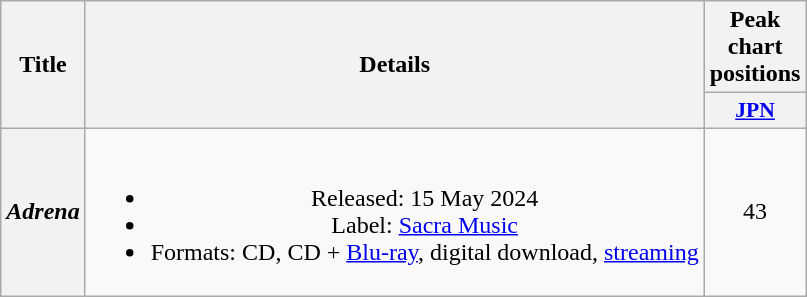<table class="wikitable plainrowheaders" style="text-align:center">
<tr>
<th scope="col" rowspan="2">Title</th>
<th scope="col" rowspan="2">Details</th>
<th scope="col" colspan="1">Peak chart positions</th>
</tr>
<tr>
<th scope="col" style="width:3em;font-size:90%"><a href='#'>JPN</a><br></th>
</tr>
<tr>
<th scope="row"><em>Adrena</em></th>
<td><br><ul><li>Released: 15 May 2024</li><li>Label: <a href='#'>Sacra Music</a></li><li>Formats: CD, CD + <a href='#'>Blu-ray</a>, digital download, <a href='#'>streaming</a></li></ul></td>
<td>43</td>
</tr>
</table>
